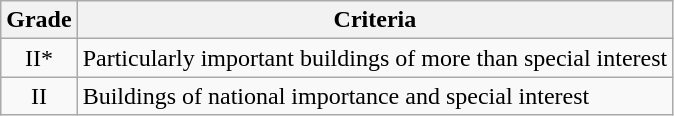<table class="wikitable">
<tr>
<th>Grade</th>
<th>Criteria</th>
</tr>
<tr>
<td align="center" >II*</td>
<td>Particularly important buildings of more than special interest</td>
</tr>
<tr>
<td align="center" >II</td>
<td>Buildings of national importance and special interest</td>
</tr>
</table>
